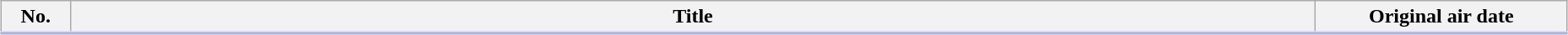<table class="wikitable" style="width:98%; margin:auto; background:#FFF;">
<tr style="border-bottom: 3px solid #CCF;">
<th style="width:3em;">No.</th>
<th>Title</th>
<th style="width:12em;">Original air date</th>
</tr>
<tr>
</tr>
</table>
